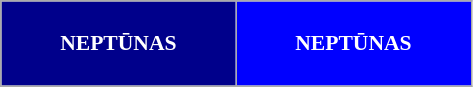<table class="wikitable" style="font-size: 90%; text-align: center; border=1 cellspacing=0">
<tr>
<td style="background:darkblue;color:White" width="150" height="50"><strong>NEPTŪNAS</strong></td>
<td style="background:Blue;color:white" width="150" height="50"><strong>NEPTŪNAS</strong></td>
</tr>
</table>
